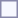<table style="border:1px solid #8888aa; background-color:#f7f8ff; padding:5px; font-size:95%; margin: 0px 12px 12px 0px;">
</table>
